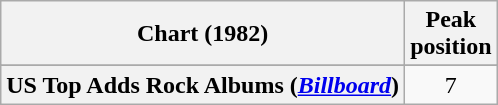<table class="wikitable plainrowheaders sortable">
<tr>
<th>Chart (1982)</th>
<th>Peak<br>position</th>
</tr>
<tr>
</tr>
<tr>
</tr>
<tr>
</tr>
<tr>
<th scope="row">US Top Adds Rock Albums (<em><a href='#'>Billboard</a></em>)</th>
<td style="text-align:center;">7</td>
</tr>
</table>
